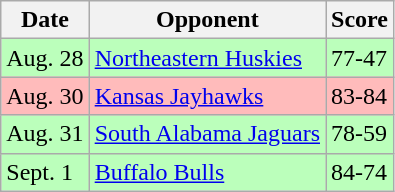<table class="wikitable">
<tr>
<th>Date</th>
<th>Opponent</th>
<th>Score</th>
</tr>
<tr bgcolor="#bbffbb">
<td>Aug. 28</td>
<td><a href='#'>Northeastern Huskies</a></td>
<td>77-47</td>
</tr>
<tr bgcolor="#ffbbbb">
<td>Aug. 30</td>
<td><a href='#'>Kansas Jayhawks</a></td>
<td>83-84</td>
</tr>
<tr bgcolor="#bbffbb">
<td>Aug. 31</td>
<td><a href='#'>South Alabama Jaguars</a></td>
<td>78-59</td>
</tr>
<tr bgcolor="#bbffbb">
<td>Sept. 1</td>
<td><a href='#'>Buffalo Bulls</a></td>
<td>84-74</td>
</tr>
</table>
